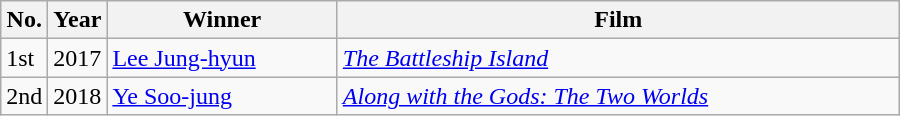<table class="wikitable" style="width:600px">
<tr>
<th width=10>No.</th>
<th width=10>Year</th>
<th>Winner</th>
<th>Film</th>
</tr>
<tr>
<td>1st</td>
<td>2017</td>
<td><a href='#'>Lee Jung-hyun</a></td>
<td><em><a href='#'>The Battleship Island</a></em></td>
</tr>
<tr>
<td>2nd</td>
<td>2018</td>
<td><a href='#'>Ye Soo-jung</a></td>
<td><em><a href='#'>Along with the Gods: The Two Worlds</a></em></td>
</tr>
</table>
